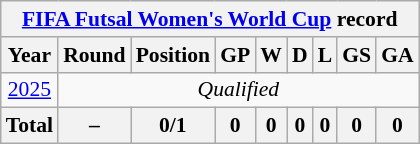<table class="wikitable" style="text-align: center;font-size:90%;">
<tr>
<th colspan=9><a href='#'>FIFA Futsal Women's World Cup</a> record</th>
</tr>
<tr>
<th>Year</th>
<th>Round</th>
<th>Position</th>
<th>GP</th>
<th>W</th>
<th>D</th>
<th>L</th>
<th>GS</th>
<th>GA</th>
</tr>
<tr>
<td> <a href='#'>2025</a></td>
<td colspan=8><em>Qualified</em></td>
</tr>
<tr>
<th><strong>Total</strong></th>
<th>–</th>
<th><strong>0/1</strong></th>
<th><strong>0</strong></th>
<th><strong>0</strong></th>
<th><strong>0</strong></th>
<th><strong>0</strong></th>
<th><strong>0</strong></th>
<th><strong>0</strong></th>
</tr>
</table>
